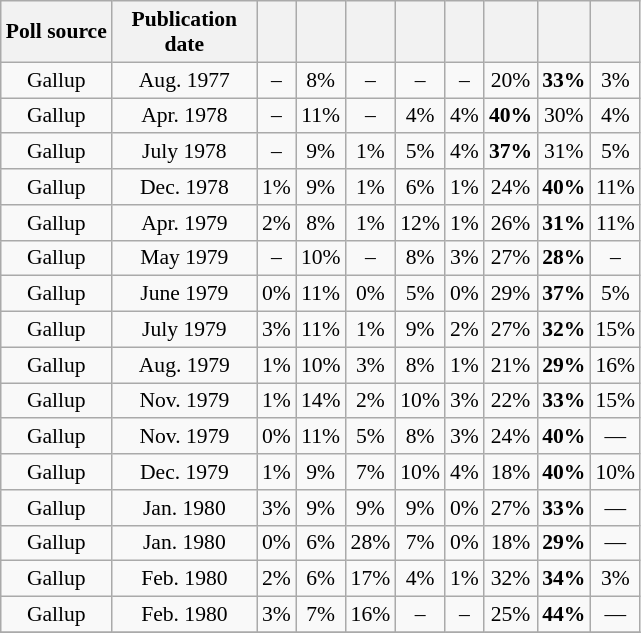<table class="wikitable" style="font-size:90%;text-align:center;">
<tr>
<th>Poll source</th>
<th style="width:90px;">Publication date</th>
<th></th>
<th></th>
<th></th>
<th></th>
<th></th>
<th></th>
<th></th>
<th></th>
</tr>
<tr>
<td>Gallup</td>
<td>Aug. 1977</td>
<td>–</td>
<td>8%</td>
<td>–</td>
<td>–</td>
<td>–</td>
<td>20%</td>
<td><strong>33%</strong></td>
<td>3%</td>
</tr>
<tr>
<td>Gallup</td>
<td>Apr. 1978</td>
<td>–</td>
<td>11%</td>
<td>–</td>
<td>4%</td>
<td>4%</td>
<td><strong>40%</strong></td>
<td>30%</td>
<td>4%</td>
</tr>
<tr>
<td>Gallup</td>
<td>July 1978</td>
<td>–</td>
<td>9%</td>
<td>1%</td>
<td>5%</td>
<td>4%</td>
<td><strong>37%</strong></td>
<td>31%</td>
<td>5%</td>
</tr>
<tr>
<td>Gallup</td>
<td>Dec. 1978</td>
<td>1%</td>
<td>9%</td>
<td>1%</td>
<td>6%</td>
<td>1%</td>
<td>24%</td>
<td><strong>40%</strong></td>
<td>11%</td>
</tr>
<tr>
<td>Gallup</td>
<td>Apr. 1979</td>
<td>2%</td>
<td>8%</td>
<td>1%</td>
<td>12%</td>
<td>1%</td>
<td>26%</td>
<td><strong>31%</strong></td>
<td>11%</td>
</tr>
<tr>
<td>Gallup</td>
<td>May 1979</td>
<td>–</td>
<td>10%</td>
<td>–</td>
<td>8%</td>
<td>3%</td>
<td>27%</td>
<td><strong>28%</strong></td>
<td>–</td>
</tr>
<tr>
<td>Gallup</td>
<td>June 1979</td>
<td>0%</td>
<td>11%</td>
<td>0%</td>
<td>5%</td>
<td>0%</td>
<td>29%</td>
<td><strong>37%</strong></td>
<td>5%</td>
</tr>
<tr>
<td>Gallup</td>
<td>July 1979</td>
<td>3%</td>
<td>11%</td>
<td>1%</td>
<td>9%</td>
<td>2%</td>
<td>27%</td>
<td><strong>32%</strong></td>
<td>15%</td>
</tr>
<tr>
<td>Gallup</td>
<td>Aug. 1979</td>
<td>1%</td>
<td>10%</td>
<td>3%</td>
<td>8%</td>
<td>1%</td>
<td>21%</td>
<td><strong>29%</strong></td>
<td>16%</td>
</tr>
<tr>
<td>Gallup</td>
<td>Nov. 1979</td>
<td>1%</td>
<td>14%</td>
<td>2%</td>
<td>10%</td>
<td>3%</td>
<td>22%</td>
<td><strong>33%</strong></td>
<td>15%</td>
</tr>
<tr>
<td>Gallup</td>
<td>Nov. 1979</td>
<td>0%</td>
<td>11%</td>
<td>5%</td>
<td>8%</td>
<td>3%</td>
<td>24%</td>
<td><strong>40%</strong></td>
<td>—</td>
</tr>
<tr>
<td>Gallup</td>
<td>Dec. 1979</td>
<td>1%</td>
<td>9%</td>
<td>7%</td>
<td>10%</td>
<td>4%</td>
<td>18%</td>
<td><strong>40%</strong></td>
<td>10%</td>
</tr>
<tr>
<td>Gallup</td>
<td>Jan. 1980</td>
<td>3%</td>
<td>9%</td>
<td>9%</td>
<td>9%</td>
<td>0%</td>
<td>27%</td>
<td><strong>33%</strong></td>
<td>—</td>
</tr>
<tr>
<td>Gallup</td>
<td>Jan. 1980</td>
<td>0%</td>
<td>6%</td>
<td>28%</td>
<td>7%</td>
<td>0%</td>
<td>18%</td>
<td><strong>29%</strong></td>
<td>—</td>
</tr>
<tr>
<td>Gallup</td>
<td>Feb. 1980</td>
<td>2%</td>
<td>6%</td>
<td>17%</td>
<td>4%</td>
<td>1%</td>
<td>32%</td>
<td><strong>34%</strong></td>
<td>3%</td>
</tr>
<tr>
<td>Gallup</td>
<td>Feb. 1980</td>
<td>3%</td>
<td>7%</td>
<td>16%</td>
<td>–</td>
<td>–</td>
<td>25%</td>
<td><strong>44%</strong></td>
<td>—</td>
</tr>
<tr>
</tr>
</table>
